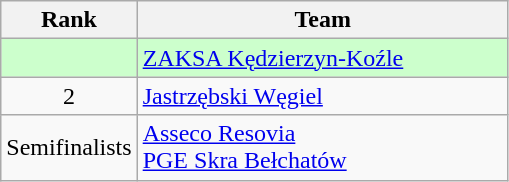<table class="wikitable" style="text-align: center;">
<tr>
<th width=40>Rank</th>
<th width=240>Team</th>
</tr>
<tr bgcolor=#CCFFCC>
<td></td>
<td align=left><a href='#'>ZAKSA Kędzierzyn-Koźle</a></td>
</tr>
<tr>
<td>2</td>
<td align=left><a href='#'>Jastrzębski Węgiel</a></td>
</tr>
<tr>
<td>Semifinalists</td>
<td align=left><a href='#'>Asseco Resovia</a><br> <a href='#'>PGE Skra Bełchatów</a></td>
</tr>
</table>
